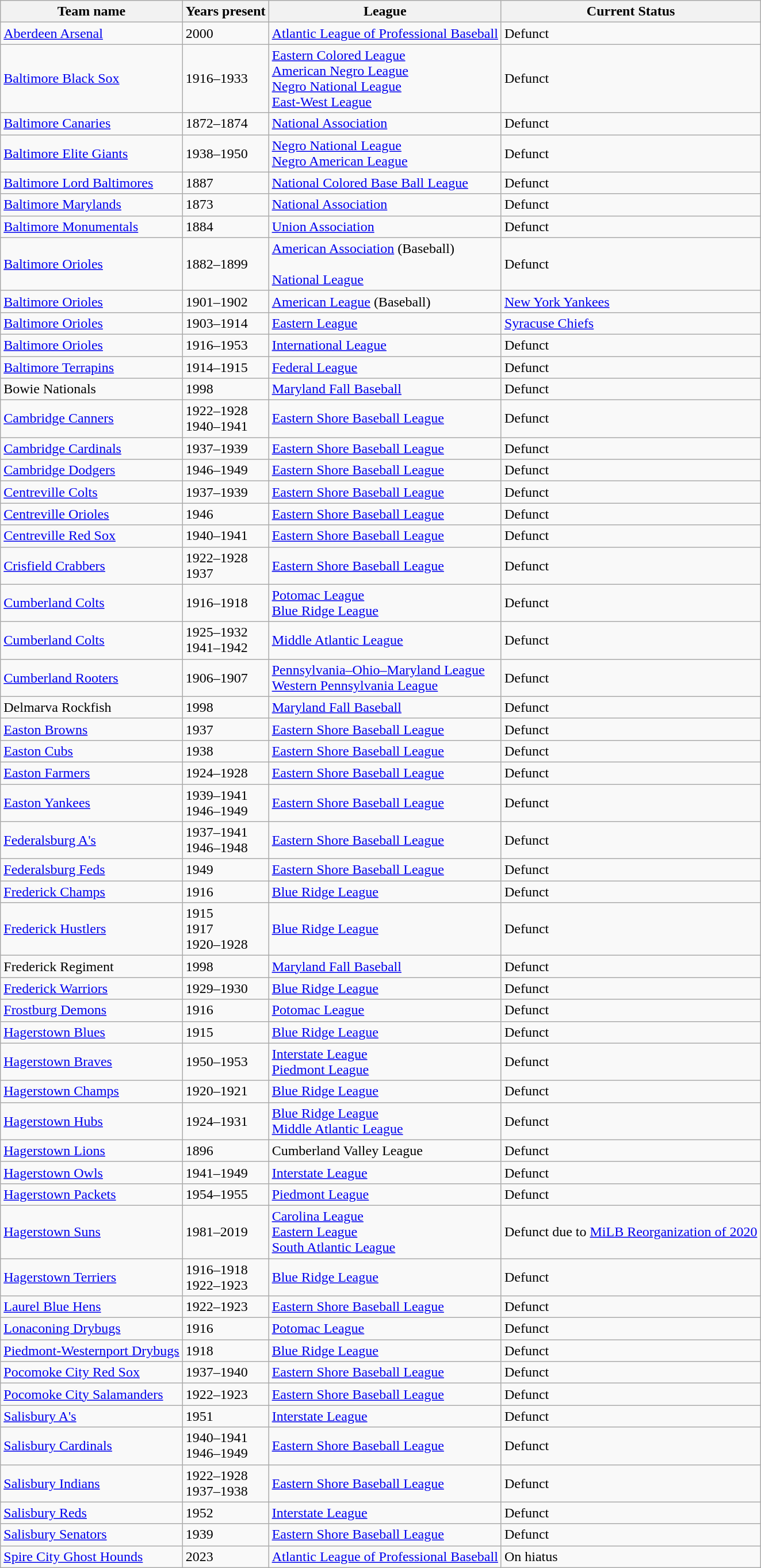<table class="wikitable sortable">
<tr>
<th>Team name</th>
<th>Years present</th>
<th>League</th>
<th>Current Status</th>
</tr>
<tr>
<td><a href='#'>Aberdeen Arsenal</a></td>
<td>2000</td>
<td><a href='#'>Atlantic League of Professional Baseball</a></td>
<td>Defunct</td>
</tr>
<tr>
<td><a href='#'>Baltimore Black Sox</a></td>
<td>1916–1933</td>
<td><a href='#'>Eastern Colored League</a><br><a href='#'>American Negro League</a><br><a href='#'>Negro National League</a><br><a href='#'>East-West League</a></td>
<td>Defunct</td>
</tr>
<tr>
<td><a href='#'>Baltimore Canaries</a></td>
<td>1872–1874</td>
<td><a href='#'>National Association</a></td>
<td>Defunct</td>
</tr>
<tr>
<td><a href='#'>Baltimore Elite Giants</a></td>
<td>1938–1950</td>
<td><a href='#'>Negro National League</a><br><a href='#'>Negro American League</a></td>
<td>Defunct</td>
</tr>
<tr>
<td><a href='#'>Baltimore Lord Baltimores</a></td>
<td>1887</td>
<td><a href='#'>National Colored Base Ball League</a></td>
<td>Defunct</td>
</tr>
<tr>
<td><a href='#'>Baltimore Marylands</a></td>
<td>1873</td>
<td><a href='#'>National Association</a></td>
<td>Defunct</td>
</tr>
<tr>
<td><a href='#'>Baltimore Monumentals</a></td>
<td>1884</td>
<td><a href='#'>Union Association</a></td>
<td>Defunct</td>
</tr>
<tr>
<td><a href='#'>Baltimore Orioles</a></td>
<td>1882–1899</td>
<td><a href='#'>American Association</a> (Baseball)<br><br><a href='#'>National League</a></td>
<td>Defunct</td>
</tr>
<tr>
<td><a href='#'>Baltimore Orioles</a></td>
<td>1901–1902</td>
<td><a href='#'>American League</a> (Baseball)</td>
<td><a href='#'>New York Yankees</a></td>
</tr>
<tr>
<td><a href='#'>Baltimore Orioles</a></td>
<td>1903–1914</td>
<td><a href='#'>Eastern League</a></td>
<td><a href='#'>Syracuse Chiefs</a></td>
</tr>
<tr>
<td><a href='#'>Baltimore Orioles</a></td>
<td>1916–1953</td>
<td><a href='#'>International League</a></td>
<td>Defunct</td>
</tr>
<tr>
<td><a href='#'>Baltimore Terrapins</a></td>
<td>1914–1915</td>
<td><a href='#'>Federal League</a></td>
<td>Defunct</td>
</tr>
<tr>
<td>Bowie Nationals</td>
<td>1998</td>
<td><a href='#'>Maryland Fall Baseball</a></td>
<td>Defunct</td>
</tr>
<tr>
<td><a href='#'>Cambridge Canners</a></td>
<td>1922–1928<br>1940–1941</td>
<td><a href='#'>Eastern Shore Baseball League</a></td>
<td>Defunct</td>
</tr>
<tr>
<td><a href='#'>Cambridge Cardinals</a></td>
<td>1937–1939</td>
<td><a href='#'>Eastern Shore Baseball League</a></td>
<td>Defunct</td>
</tr>
<tr>
<td><a href='#'>Cambridge Dodgers</a></td>
<td>1946–1949</td>
<td><a href='#'>Eastern Shore Baseball League</a></td>
<td>Defunct</td>
</tr>
<tr>
<td><a href='#'>Centreville Colts</a></td>
<td>1937–1939</td>
<td><a href='#'>Eastern Shore Baseball League</a></td>
<td>Defunct</td>
</tr>
<tr>
<td><a href='#'>Centreville Orioles</a></td>
<td>1946</td>
<td><a href='#'>Eastern Shore Baseball League</a></td>
<td>Defunct</td>
</tr>
<tr>
<td><a href='#'>Centreville Red Sox</a></td>
<td>1940–1941</td>
<td><a href='#'>Eastern Shore Baseball League</a></td>
<td>Defunct</td>
</tr>
<tr>
<td><a href='#'>Crisfield Crabbers</a></td>
<td>1922–1928<br>1937</td>
<td><a href='#'>Eastern Shore Baseball League</a></td>
<td>Defunct</td>
</tr>
<tr>
<td><a href='#'>Cumberland Colts</a></td>
<td>1916–1918</td>
<td><a href='#'>Potomac League</a><br><a href='#'>Blue Ridge League</a></td>
<td>Defunct</td>
</tr>
<tr>
<td><a href='#'>Cumberland Colts</a></td>
<td>1925–1932<br>1941–1942</td>
<td><a href='#'>Middle Atlantic League</a></td>
<td>Defunct</td>
</tr>
<tr>
<td><a href='#'>Cumberland Rooters</a></td>
<td>1906–1907</td>
<td><a href='#'>Pennsylvania–Ohio–Maryland League</a><br><a href='#'>Western Pennsylvania League</a></td>
<td>Defunct</td>
</tr>
<tr>
<td>Delmarva Rockfish</td>
<td>1998</td>
<td><a href='#'>Maryland Fall Baseball</a></td>
<td>Defunct</td>
</tr>
<tr>
<td><a href='#'>Easton Browns</a></td>
<td>1937</td>
<td><a href='#'>Eastern Shore Baseball League</a></td>
<td>Defunct</td>
</tr>
<tr>
<td><a href='#'>Easton Cubs</a></td>
<td>1938</td>
<td><a href='#'>Eastern Shore Baseball League</a></td>
<td>Defunct</td>
</tr>
<tr>
<td><a href='#'>Easton Farmers</a></td>
<td>1924–1928</td>
<td><a href='#'>Eastern Shore Baseball League</a></td>
<td>Defunct</td>
</tr>
<tr>
<td><a href='#'>Easton Yankees</a></td>
<td>1939–1941<br>1946–1949</td>
<td><a href='#'>Eastern Shore Baseball League</a></td>
<td>Defunct</td>
</tr>
<tr>
<td><a href='#'>Federalsburg A's</a></td>
<td>1937–1941<br>1946–1948</td>
<td><a href='#'>Eastern Shore Baseball League</a></td>
<td>Defunct</td>
</tr>
<tr>
<td><a href='#'>Federalsburg Feds</a></td>
<td>1949</td>
<td><a href='#'>Eastern Shore Baseball League</a></td>
<td>Defunct</td>
</tr>
<tr>
<td><a href='#'>Frederick Champs</a></td>
<td>1916</td>
<td><a href='#'>Blue Ridge League</a></td>
<td>Defunct</td>
</tr>
<tr>
<td><a href='#'>Frederick Hustlers</a></td>
<td>1915<br>1917<br>1920–1928</td>
<td><a href='#'>Blue Ridge League</a></td>
<td>Defunct</td>
</tr>
<tr>
<td>Frederick Regiment</td>
<td>1998</td>
<td><a href='#'>Maryland Fall Baseball</a></td>
<td>Defunct</td>
</tr>
<tr>
<td><a href='#'>Frederick Warriors</a></td>
<td>1929–1930</td>
<td><a href='#'>Blue Ridge League</a></td>
<td>Defunct</td>
</tr>
<tr>
<td><a href='#'>Frostburg Demons</a></td>
<td>1916</td>
<td><a href='#'>Potomac League</a></td>
<td>Defunct</td>
</tr>
<tr>
<td><a href='#'>Hagerstown Blues</a></td>
<td>1915</td>
<td><a href='#'>Blue Ridge League</a></td>
<td>Defunct</td>
</tr>
<tr>
<td><a href='#'>Hagerstown Braves</a></td>
<td>1950–1953</td>
<td><a href='#'>Interstate League</a><br><a href='#'>Piedmont League</a></td>
<td>Defunct</td>
</tr>
<tr>
<td><a href='#'>Hagerstown Champs</a></td>
<td>1920–1921</td>
<td><a href='#'>Blue Ridge League</a></td>
<td>Defunct</td>
</tr>
<tr>
<td><a href='#'>Hagerstown Hubs</a></td>
<td>1924–1931</td>
<td><a href='#'>Blue Ridge League</a><br><a href='#'>Middle Atlantic League</a></td>
<td>Defunct</td>
</tr>
<tr>
<td><a href='#'>Hagerstown Lions</a></td>
<td>1896</td>
<td>Cumberland Valley League</td>
<td>Defunct</td>
</tr>
<tr>
<td><a href='#'>Hagerstown Owls</a></td>
<td>1941–1949</td>
<td><a href='#'>Interstate League</a></td>
<td>Defunct</td>
</tr>
<tr>
<td><a href='#'>Hagerstown Packets</a></td>
<td>1954–1955</td>
<td><a href='#'>Piedmont League</a></td>
<td>Defunct</td>
</tr>
<tr>
<td><a href='#'>Hagerstown Suns</a></td>
<td>1981–2019</td>
<td><a href='#'>Carolina League</a><br> <a href='#'>Eastern League</a><br> <a href='#'>South Atlantic League</a></td>
<td>Defunct due to <a href='#'>MiLB Reorganization of 2020</a></td>
</tr>
<tr>
<td><a href='#'>Hagerstown Terriers</a></td>
<td>1916–1918<br>1922–1923</td>
<td><a href='#'>Blue Ridge League</a></td>
<td>Defunct</td>
</tr>
<tr>
<td><a href='#'>Laurel Blue Hens</a></td>
<td>1922–1923</td>
<td><a href='#'>Eastern Shore Baseball League</a></td>
<td>Defunct</td>
</tr>
<tr>
<td><a href='#'>Lonaconing Drybugs</a></td>
<td>1916</td>
<td><a href='#'>Potomac League</a></td>
<td>Defunct</td>
</tr>
<tr>
<td><a href='#'>Piedmont-Westernport Drybugs</a></td>
<td>1918</td>
<td><a href='#'>Blue Ridge League</a></td>
<td>Defunct</td>
</tr>
<tr>
<td><a href='#'>Pocomoke City Red Sox</a></td>
<td>1937–1940</td>
<td><a href='#'>Eastern Shore Baseball League</a></td>
<td>Defunct</td>
</tr>
<tr>
<td><a href='#'>Pocomoke City Salamanders</a></td>
<td>1922–1923</td>
<td><a href='#'>Eastern Shore Baseball League</a></td>
<td>Defunct</td>
</tr>
<tr>
<td><a href='#'>Salisbury A's</a></td>
<td>1951</td>
<td><a href='#'>Interstate League</a></td>
<td>Defunct</td>
</tr>
<tr>
<td><a href='#'>Salisbury Cardinals</a></td>
<td>1940–1941<br>1946–1949</td>
<td><a href='#'>Eastern Shore Baseball League</a></td>
<td>Defunct</td>
</tr>
<tr>
<td><a href='#'>Salisbury Indians</a></td>
<td>1922–1928<br>1937–1938</td>
<td><a href='#'>Eastern Shore Baseball League</a></td>
<td>Defunct</td>
</tr>
<tr>
<td><a href='#'>Salisbury Reds</a></td>
<td>1952</td>
<td><a href='#'>Interstate League</a></td>
<td>Defunct</td>
</tr>
<tr>
<td><a href='#'>Salisbury Senators</a></td>
<td>1939</td>
<td><a href='#'>Eastern Shore Baseball League</a></td>
<td>Defunct</td>
</tr>
<tr>
<td><a href='#'>Spire City Ghost Hounds</a></td>
<td>2023</td>
<td><a href='#'>Atlantic League of Professional Baseball</a></td>
<td>On hiatus</td>
</tr>
</table>
